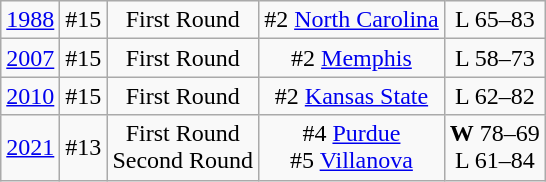<table class="wikitable">
<tr align="center">
<td><a href='#'>1988</a></td>
<td>#15</td>
<td>First Round</td>
<td>#2 <a href='#'>North Carolina</a></td>
<td>L 65–83</td>
</tr>
<tr align="center">
<td><a href='#'>2007</a></td>
<td>#15</td>
<td>First Round</td>
<td>#2 <a href='#'>Memphis</a></td>
<td>L 58–73</td>
</tr>
<tr align="center">
<td><a href='#'>2010</a></td>
<td>#15</td>
<td>First Round</td>
<td>#2 <a href='#'>Kansas State</a></td>
<td>L 62–82</td>
</tr>
<tr align="center">
<td><a href='#'>2021</a></td>
<td>#13</td>
<td>First Round<br>Second Round</td>
<td>#4 <a href='#'>Purdue</a><br>#5 <a href='#'>Villanova</a></td>
<td><strong>W</strong> 78–69<br>L 61–84</td>
</tr>
</table>
